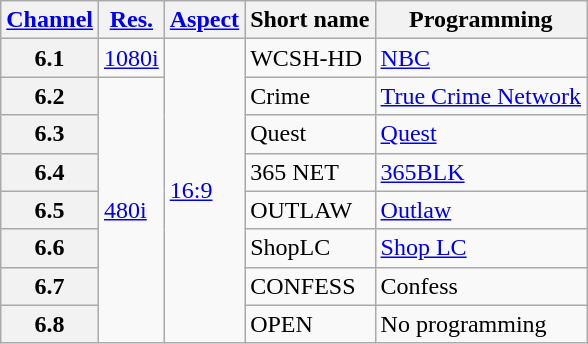<table class="wikitable">
<tr>
<th scope = "col"><a href='#'>Channel</a></th>
<th scope = "col"><a href='#'>Res.</a></th>
<th scope = "col"><a href='#'>Aspect</a></th>
<th scope = "col">Short name</th>
<th scope = "col">Programming</th>
</tr>
<tr>
<th scope = "row">6.1</th>
<td><a href='#'>1080i</a></td>
<td rowspan=8><a href='#'>16:9</a></td>
<td>WCSH-HD</td>
<td><a href='#'>NBC</a></td>
</tr>
<tr>
<th scope = "row">6.2</th>
<td rowspan=7><a href='#'>480i</a></td>
<td>Crime</td>
<td><a href='#'>True Crime Network</a></td>
</tr>
<tr>
<th scope = "row">6.3</th>
<td>Quest</td>
<td><a href='#'>Quest</a></td>
</tr>
<tr>
<th scope = "row">6.4</th>
<td>365 NET</td>
<td><a href='#'>365BLK</a></td>
</tr>
<tr>
<th scope = "row">6.5</th>
<td>OUTLAW</td>
<td><a href='#'>Outlaw</a></td>
</tr>
<tr>
<th scope = "row">6.6</th>
<td>ShopLC</td>
<td><a href='#'>Shop LC</a></td>
</tr>
<tr>
<th scope = "row">6.7</th>
<td>CONFESS</td>
<td>Confess</td>
</tr>
<tr>
<th scope = "row">6.8</th>
<td>OPEN</td>
<td>No programming</td>
</tr>
</table>
